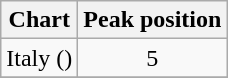<table class="wikitable sortable">
<tr>
<th align="left">Chart</th>
<th align="left">Peak position</th>
</tr>
<tr>
<td align="left">Italy ()</td>
<td align="center">5</td>
</tr>
<tr>
</tr>
</table>
